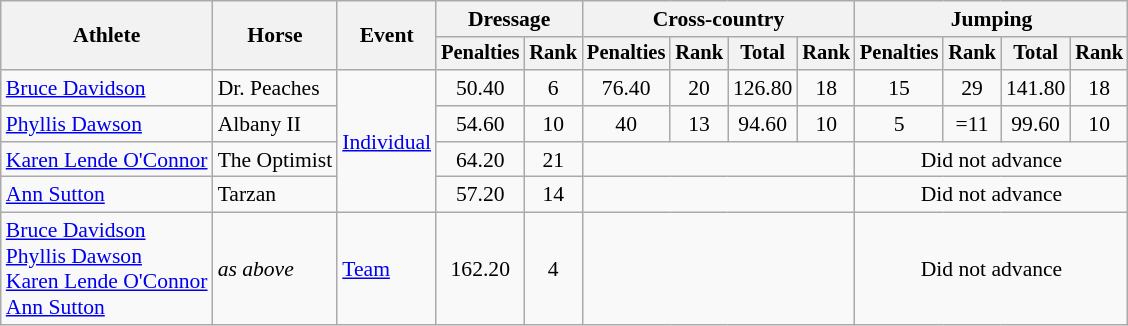<table class=wikitable style=font-size:90%;text-align:center>
<tr>
<th rowspan=2>Athlete</th>
<th rowspan=2>Horse</th>
<th rowspan=2>Event</th>
<th colspan=2>Dressage</th>
<th colspan=4>Cross-country</th>
<th colspan=4>Jumping</th>
</tr>
<tr style=font-size:95%>
<th>Penalties</th>
<th>Rank</th>
<th>Penalties</th>
<th>Rank</th>
<th>Total</th>
<th>Rank</th>
<th>Penalties</th>
<th>Rank</th>
<th>Total</th>
<th>Rank</th>
</tr>
<tr>
<td align=left><a href='#'>Bruce Davidson</a></td>
<td align=left>Dr. Peaches</td>
<td align=left rowspan=4><a href='#'>Individual</a></td>
<td>50.40</td>
<td>6</td>
<td>76.40</td>
<td>20</td>
<td>126.80</td>
<td>18</td>
<td>15</td>
<td>29</td>
<td>141.80</td>
<td>18</td>
</tr>
<tr>
<td align=left><a href='#'>Phyllis Dawson</a></td>
<td align=left>Albany II</td>
<td>54.60</td>
<td>10</td>
<td>40</td>
<td>13</td>
<td>94.60</td>
<td>10</td>
<td>5</td>
<td>=11</td>
<td>99.60</td>
<td>10</td>
</tr>
<tr>
<td align=left><a href='#'>Karen Lende O'Connor</a></td>
<td align=left>The Optimist</td>
<td>64.20</td>
<td>21</td>
<td colspan=4></td>
<td colspan=4>Did not advance</td>
</tr>
<tr>
<td align=left><a href='#'>Ann Sutton</a></td>
<td align=left>Tarzan</td>
<td>57.20</td>
<td>14</td>
<td colspan=4></td>
<td colspan=4>Did not advance</td>
</tr>
<tr>
<td align=left><a href='#'>Bruce Davidson</a><br><a href='#'>Phyllis Dawson</a><br><a href='#'>Karen Lende O'Connor</a><br><a href='#'>Ann Sutton</a></td>
<td align=left><em>as above</em></td>
<td align=left><a href='#'>Team</a></td>
<td>162.20</td>
<td>4</td>
<td colspan=4></td>
<td colspan=4>Did not advance</td>
</tr>
</table>
